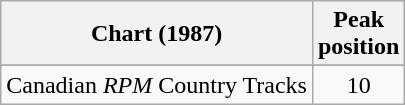<table class="wikitable">
<tr>
<th align="left">Chart (1987)</th>
<th align="center">Peak<br>position</th>
</tr>
<tr>
</tr>
<tr>
<td align="left">Canadian <em>RPM</em> Country Tracks</td>
<td align="center">10</td>
</tr>
</table>
